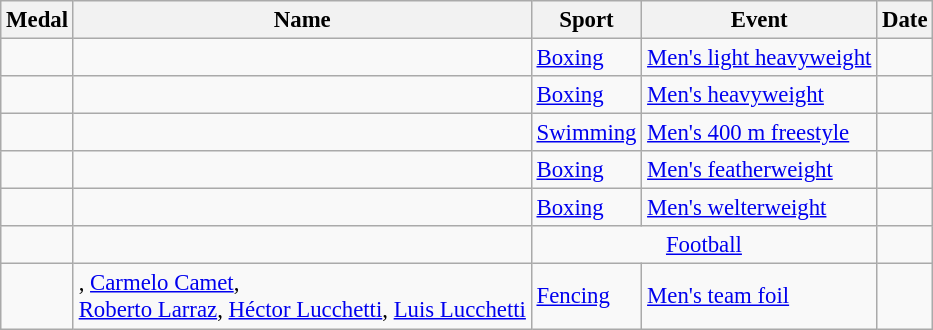<table class="wikitable sortable" style="font-size:95%">
<tr>
<th>Medal</th>
<th>Name</th>
<th>Sport</th>
<th>Event</th>
<th>Date</th>
</tr>
<tr>
<td></td>
<td></td>
<td><a href='#'>Boxing</a></td>
<td><a href='#'>Men's light heavyweight</a></td>
<td></td>
</tr>
<tr>
<td></td>
<td></td>
<td><a href='#'>Boxing</a></td>
<td><a href='#'>Men's heavyweight</a></td>
<td></td>
</tr>
<tr>
<td></td>
<td></td>
<td><a href='#'>Swimming</a></td>
<td><a href='#'>Men's 400 m freestyle</a></td>
<td></td>
</tr>
<tr>
<td></td>
<td></td>
<td><a href='#'>Boxing</a></td>
<td><a href='#'>Men's featherweight</a></td>
<td></td>
</tr>
<tr>
<td></td>
<td></td>
<td><a href='#'>Boxing</a></td>
<td><a href='#'>Men's welterweight</a></td>
<td></td>
</tr>
<tr>
<td></td>
<td><br></td>
<td colspan=2 align=center><a href='#'>Football</a></td>
<td></td>
</tr>
<tr>
<td></td>
<td>, <a href='#'>Carmelo Camet</a>,<br><a href='#'>Roberto Larraz</a>, <a href='#'>Héctor Lucchetti</a>, <a href='#'>Luis Lucchetti</a></td>
<td><a href='#'>Fencing</a></td>
<td><a href='#'>Men's team foil</a></td>
<td></td>
</tr>
</table>
